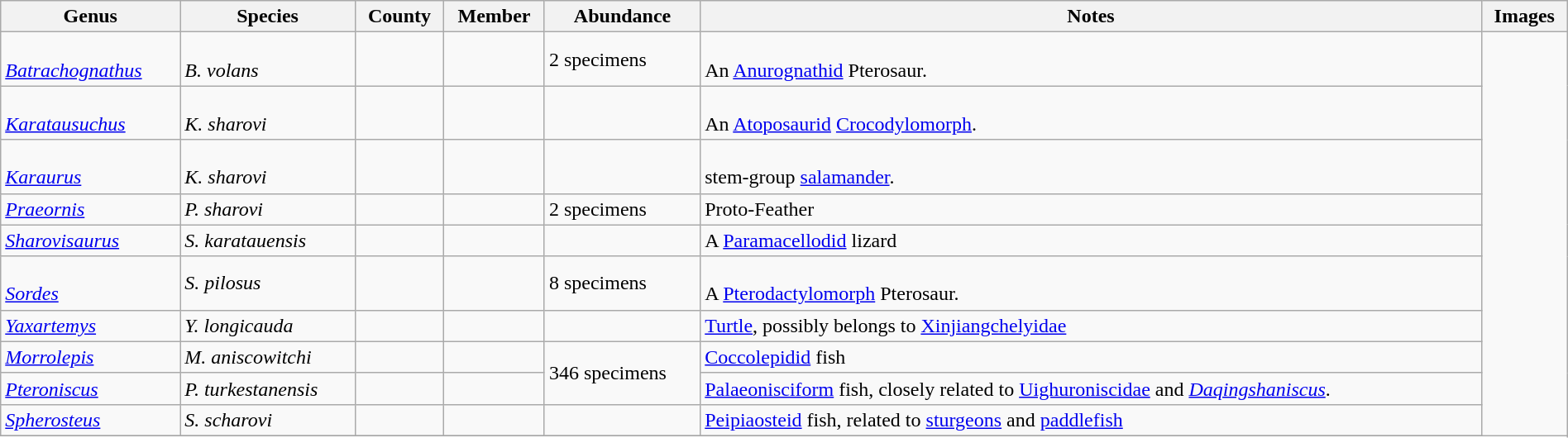<table class="wikitable" align="center" width="100%">
<tr>
<th>Genus</th>
<th>Species</th>
<th>County</th>
<th>Member</th>
<th>Abundance</th>
<th>Notes</th>
<th>Images</th>
</tr>
<tr>
<td><br><em><a href='#'>Batrachognathus</a></em></td>
<td><br><em>B. volans</em></td>
<td></td>
<td></td>
<td>2 specimens</td>
<td><br>An <a href='#'>Anurognathid</a> Pterosaur.</td>
<td rowspan="105"></td>
</tr>
<tr>
<td><br><em><a href='#'>Karatausuchus</a></em></td>
<td><br><em>K. sharovi</em></td>
<td></td>
<td></td>
<td></td>
<td><br>An <a href='#'>Atoposaurid</a> <a href='#'>Crocodylomorph</a>.</td>
</tr>
<tr>
<td><br><em><a href='#'>Karaurus</a></em></td>
<td><br><em>K. sharovi</em></td>
<td></td>
<td></td>
<td></td>
<td><br>stem-group <a href='#'>salamander</a>.</td>
</tr>
<tr>
<td><em><a href='#'>Praeornis</a></em></td>
<td><em>P. sharovi</em></td>
<td></td>
<td></td>
<td>2 specimens</td>
<td>Proto-Feather</td>
</tr>
<tr>
<td><em><a href='#'>Sharovisaurus</a></em></td>
<td><em>S. karatauensis</em></td>
<td></td>
<td></td>
<td></td>
<td>A <a href='#'>Paramacellodid</a> lizard</td>
</tr>
<tr>
<td><br><em><a href='#'>Sordes</a></em></td>
<td><em>S. pilosus</em></td>
<td></td>
<td></td>
<td>8 specimens</td>
<td><br>A <a href='#'>Pterodactylomorph</a> Pterosaur.</td>
</tr>
<tr>
<td><em><a href='#'>Yaxartemys</a></em></td>
<td><em>Y. longicauda</em></td>
<td></td>
<td></td>
<td></td>
<td><a href='#'>Turtle</a>, possibly belongs to <a href='#'>Xinjiangchelyidae</a></td>
</tr>
<tr>
<td><em><a href='#'>Morrolepis</a></em></td>
<td><em>M. aniscowitchi</em></td>
<td></td>
<td></td>
<td rowspan="2">346 specimens</td>
<td><a href='#'>Coccolepidid</a> fish</td>
</tr>
<tr>
<td><em><a href='#'>Pteroniscus</a></em></td>
<td><em>P. turkestanensis</em></td>
<td></td>
<td></td>
<td><a href='#'>Palaeonisciform</a> fish, closely related to <a href='#'>Uighuroniscidae</a> and <em><a href='#'>Daqingshaniscus</a></em>.</td>
</tr>
<tr>
<td><em><a href='#'>Spherosteus</a></em></td>
<td><em>S. scharovi</em></td>
<td></td>
<td></td>
<td></td>
<td><a href='#'>Peipiaosteid</a> fish, related to <a href='#'>sturgeons</a> and <a href='#'>paddlefish</a></td>
</tr>
<tr>
</tr>
</table>
